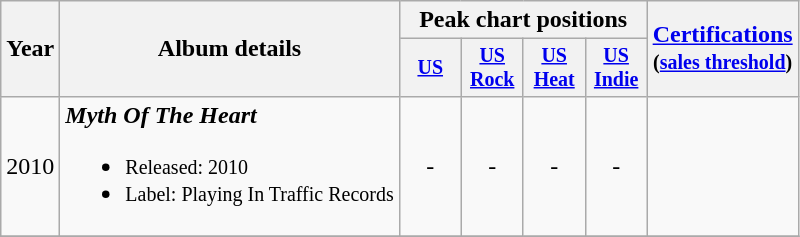<table class="wikitable" style="text-align:center;">
<tr>
<th rowspan="2">Year</th>
<th rowspan="2">Album details</th>
<th colspan="4">Peak chart positions</th>
<th rowspan="2"><a href='#'>Certifications</a><br><small>(<a href='#'>sales threshold</a>)</small></th>
</tr>
<tr style="font-size:smaller;">
<th width="35"><a href='#'>US</a></th>
<th width="35"><a href='#'>US Rock</a></th>
<th width="35"><a href='#'>US Heat</a></th>
<th width="35"><a href='#'>US Indie</a></th>
</tr>
<tr>
<td>2010</td>
<td align="left"><strong><em>Myth Of The Heart</em></strong><br><ul><li><small>Released: 2010</small></li><li><small>Label: Playing In Traffic Records</small></li></ul></td>
<td>-</td>
<td>-</td>
<td>-</td>
<td>-</td>
<td></td>
</tr>
<tr>
</tr>
</table>
